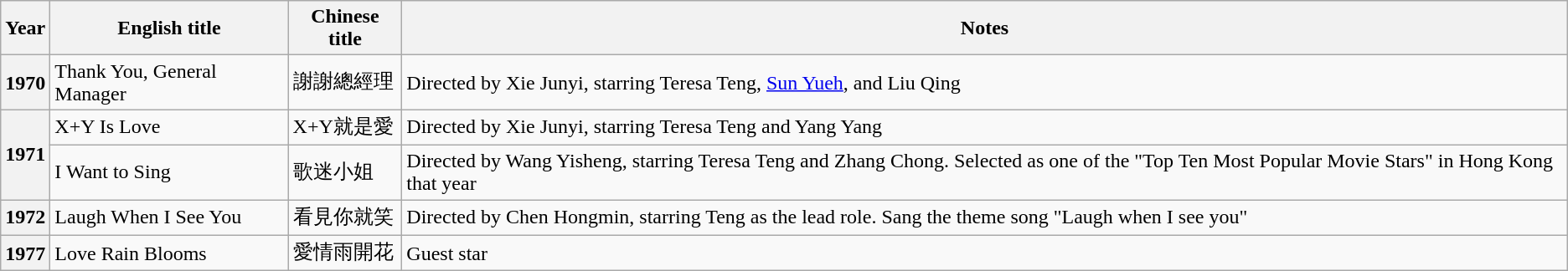<table class="wikitable plainrowheaders sortable">
<tr>
<th>Year</th>
<th>English title</th>
<th>Chinese title</th>
<th>Notes</th>
</tr>
<tr>
<th scope="row">1970</th>
<td>Thank You, General Manager</td>
<td>謝謝總經理</td>
<td>Directed by Xie Junyi, starring Teresa Teng, <a href='#'>Sun Yueh</a>, and Liu Qing</td>
</tr>
<tr>
<th scope="row" rowspan="2">1971</th>
<td>X+Y Is Love</td>
<td>X+Y就是愛</td>
<td>Directed by Xie Junyi, starring Teresa Teng and Yang Yang</td>
</tr>
<tr>
<td>I Want to Sing</td>
<td>歌迷小姐</td>
<td>Directed by Wang Yisheng, starring Teresa Teng and Zhang Chong. Selected as one of the "Top Ten Most Popular Movie Stars" in Hong Kong that year</td>
</tr>
<tr>
<th scope="row">1972</th>
<td>Laugh When I See You</td>
<td>看見你就笑</td>
<td>Directed by Chen Hongmin, starring Teng as the lead role. Sang the theme song "Laugh when I see you"</td>
</tr>
<tr>
<th scope="row">1977</th>
<td>Love Rain Blooms</td>
<td>愛情雨開花</td>
<td>Guest star</td>
</tr>
</table>
